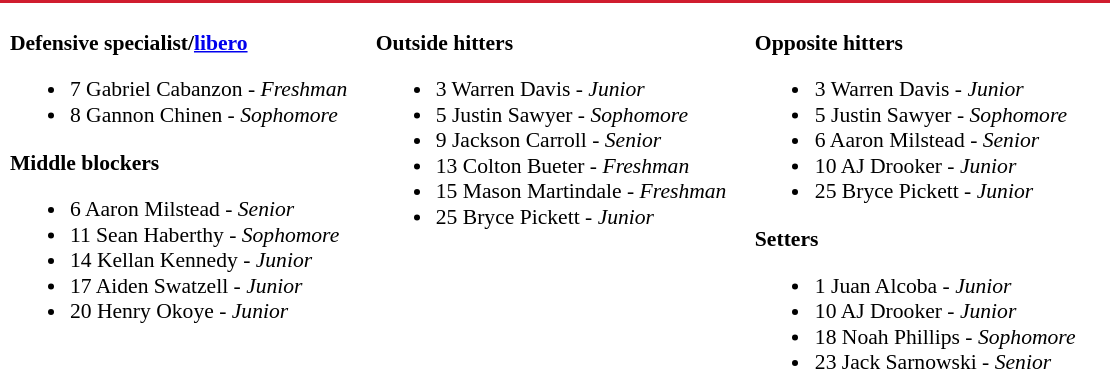<table class="toccolours" style="border-collapse:collapse; font-size:90%;">
<tr>
<td colspan="7" style=background:#D01C2E;color:#FFFFFF; border: 2px solid #FFC72C;></td>
</tr>
<tr>
</tr>
<tr>
<td width="03"> </td>
<td valign="top"><br><strong>Defensive specialist/<a href='#'>libero</a></strong><ul><li>7 Gabriel Cabanzon - <em>Freshman</em></li><li>8 Gannon Chinen - <em>Sophomore</em></li></ul><strong>Middle blockers</strong><ul><li>6 Aaron Milstead - <em>Senior</em></li><li>11 Sean Haberthy - <em>Sophomore</em></li><li>14 Kellan Kennedy - <em>Junior</em></li><li>17 Aiden Swatzell - <em>Junior</em></li><li>20 Henry Okoye - <em>Junior</em></li></ul></td>
<td width="15"> </td>
<td valign="top"><br><strong>Outside hitters</strong><ul><li>3 Warren Davis - <em>Junior</em></li><li>5 Justin Sawyer - <em>Sophomore</em></li><li>9 Jackson Carroll - <em>Senior</em></li><li>13 Colton Bueter - <em>Freshman</em></li><li>15 Mason Martindale - <em>Freshman</em></li><li>25 Bryce Pickett - <em>Junior</em></li></ul></td>
<td width="15"> </td>
<td valign="top"><br><strong>Opposite hitters</strong><ul><li>3 Warren Davis - <em>Junior</em></li><li>5 Justin Sawyer - <em>Sophomore</em></li><li>6 Aaron Milstead - <em>Senior</em></li><li>10 AJ Drooker - <em>Junior</em></li><li>25 Bryce Pickett - <em>Junior</em></li></ul><strong>Setters</strong><ul><li>1 Juan Alcoba - <em>Junior</em></li><li>10 AJ Drooker - <em>Junior</em></li><li>18 Noah Phillips - <em>Sophomore</em></li><li>23 Jack Sarnowski - <em>Senior</em></li></ul></td>
<td width="20"> </td>
</tr>
</table>
